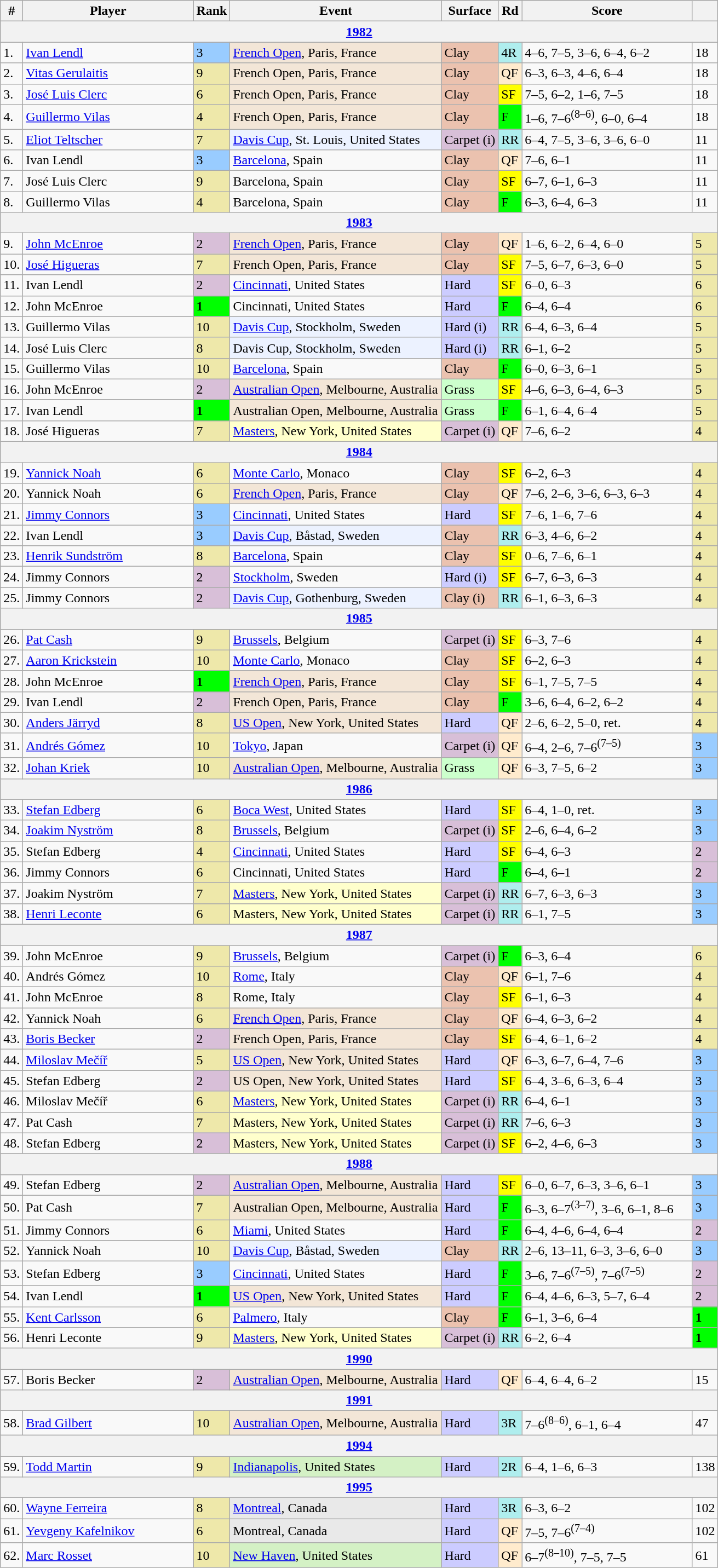<table class="wikitable sortable">
<tr>
<th>#</th>
<th width=200>Player</th>
<th>Rank</th>
<th width=250>Event</th>
<th>Surface</th>
<th>Rd</th>
<th width=200>Score</th>
<th></th>
</tr>
<tr>
<th colspan=8><a href='#'>1982</a></th>
</tr>
<tr>
<td>1.</td>
<td> <a href='#'>Ivan Lendl</a></td>
<td bgcolor=99ccff>3</td>
<td bgcolor=f3e6d7><a href='#'>French Open</a>, Paris, France</td>
<td bgcolor=#ebc2af>Clay</td>
<td bgcolor=afeeee>4R</td>
<td>4–6, 7–5, 3–6, 6–4, 6–2</td>
<td>18</td>
</tr>
<tr>
<td>2.</td>
<td> <a href='#'>Vitas Gerulaitis</a></td>
<td bgcolor=EEE8AA>9</td>
<td bgcolor=f3e6d7>French Open, Paris, France</td>
<td bgcolor=#ebc2af>Clay</td>
<td bgcolor=ffebcd>QF</td>
<td>6–3, 6–3, 4–6, 6–4</td>
<td>18</td>
</tr>
<tr>
<td>3.</td>
<td> <a href='#'>José Luis Clerc</a></td>
<td bgcolor=EEE8AA>6</td>
<td bgcolor=f3e6d7>French Open, Paris, France</td>
<td bgcolor=#ebc2af>Clay</td>
<td bgcolor=yellow>SF</td>
<td>7–5, 6–2, 1–6, 7–5</td>
<td>18</td>
</tr>
<tr>
<td>4.</td>
<td> <a href='#'>Guillermo Vilas</a></td>
<td bgcolor=EEE8AA>4</td>
<td bgcolor=f3e6d7>French Open, Paris, France</td>
<td bgcolor=#ebc2af>Clay</td>
<td bgcolor=lime>F</td>
<td>1–6, 7–6<sup>(8–6)</sup>, 6–0, 6–4</td>
<td>18</td>
</tr>
<tr>
<td>5.</td>
<td> <a href='#'>Eliot Teltscher</a></td>
<td bgcolor=EEE8AA>7</td>
<td bgcolor=ECF2FF><a href='#'>Davis Cup</a>, St. Louis, United States</td>
<td bgcolor=thistle>Carpet (i)</td>
<td bgcolor=afeeee>RR</td>
<td>6–4, 7–5, 3–6, 3–6, 6–0</td>
<td>11</td>
</tr>
<tr>
<td>6.</td>
<td> Ivan Lendl</td>
<td bgcolor=99ccff>3</td>
<td><a href='#'>Barcelona</a>, Spain</td>
<td bgcolor=#ebc2af>Clay</td>
<td bgcolor=ffebcd>QF</td>
<td>7–6, 6–1</td>
<td>11</td>
</tr>
<tr>
<td>7.</td>
<td> José Luis Clerc</td>
<td bgcolor=EEE8AA>9</td>
<td>Barcelona, Spain</td>
<td bgcolor=#ebc2af>Clay</td>
<td bgcolor=yellow>SF</td>
<td>6–7, 6–1, 6–3</td>
<td>11</td>
</tr>
<tr>
<td>8.</td>
<td> Guillermo Vilas</td>
<td bgcolor=EEE8AA>4</td>
<td>Barcelona, Spain</td>
<td bgcolor=#ebc2af>Clay</td>
<td bgcolor=lime>F</td>
<td>6–3, 6–4, 6–3</td>
<td>11</td>
</tr>
<tr>
<th colspan=8><a href='#'>1983</a></th>
</tr>
<tr>
<td>9.</td>
<td> <a href='#'>John McEnroe</a></td>
<td bgcolor=thistle>2</td>
<td bgcolor=f3e6d7><a href='#'>French Open</a>, Paris, France</td>
<td bgcolor=#ebc2af>Clay</td>
<td bgcolor=ffebcd>QF</td>
<td>1–6, 6–2, 6–4, 6–0</td>
<td bgcolor=EEE8AA>5</td>
</tr>
<tr>
<td>10.</td>
<td> <a href='#'>José Higueras</a></td>
<td bgcolor=EEE8AA>7</td>
<td bgcolor=f3e6d7>French Open, Paris, France</td>
<td bgcolor=#ebc2af>Clay</td>
<td bgcolor=yellow>SF</td>
<td>7–5, 6–7, 6–3, 6–0</td>
<td bgcolor=EEE8AA>5</td>
</tr>
<tr>
<td>11.</td>
<td> Ivan Lendl</td>
<td bgcolor=thistle>2</td>
<td><a href='#'>Cincinnati</a>, United States</td>
<td bgcolor=CCCCFF>Hard</td>
<td bgcolor=yellow>SF</td>
<td>6–0, 6–3</td>
<td bgcolor=EEE8AA>6</td>
</tr>
<tr>
<td>12.</td>
<td> John McEnroe</td>
<td bgcolor=lime><strong>1</strong></td>
<td>Cincinnati, United States</td>
<td bgcolor=CCCCFF>Hard</td>
<td bgcolor=lime>F</td>
<td>6–4, 6–4</td>
<td bgcolor=EEE8AA>6</td>
</tr>
<tr>
<td>13.</td>
<td> Guillermo Vilas</td>
<td bgcolor=EEE8AA>10</td>
<td bgcolor=ECF2FF><a href='#'>Davis Cup</a>, Stockholm, Sweden</td>
<td bgcolor=CCCCFF>Hard (i)</td>
<td bgcolor=afeeee>RR</td>
<td>6–4, 6–3, 6–4</td>
<td bgcolor=EEE8AA>5</td>
</tr>
<tr>
<td>14.</td>
<td> José Luis Clerc</td>
<td bgcolor=EEE8AA>8</td>
<td bgcolor=ECF2FF>Davis Cup, Stockholm, Sweden</td>
<td bgcolor=CCCCFF>Hard (i)</td>
<td bgcolor=afeeee>RR</td>
<td>6–1, 6–2</td>
<td bgcolor=EEE8AA>5</td>
</tr>
<tr>
<td>15.</td>
<td> Guillermo Vilas</td>
<td bgcolor=EEE8AA>10</td>
<td><a href='#'>Barcelona</a>, Spain</td>
<td bgcolor=#ebc2af>Clay</td>
<td bgcolor=lime>F</td>
<td>6–0, 6–3, 6–1</td>
<td bgcolor=EEE8AA>5</td>
</tr>
<tr>
<td>16.</td>
<td> John McEnroe</td>
<td bgcolor=thistle>2</td>
<td bgcolor=f3e6d7><a href='#'>Australian Open</a>, Melbourne, Australia</td>
<td bgcolor=#cfc>Grass</td>
<td bgcolor=yellow>SF</td>
<td>4–6, 6–3, 6–4, 6–3</td>
<td bgcolor=EEE8AA>5</td>
</tr>
<tr>
<td>17.</td>
<td> Ivan Lendl</td>
<td bgcolor=lime><strong>1</strong></td>
<td bgcolor=f3e6d7>Australian Open, Melbourne, Australia</td>
<td bgcolor=#cfc>Grass</td>
<td bgcolor=lime>F</td>
<td>6–1, 6–4, 6–4</td>
<td bgcolor=EEE8AA>5</td>
</tr>
<tr>
<td>18.</td>
<td> José Higueras</td>
<td bgcolor=EEE8AA>7</td>
<td bgcolor=ffffcc><a href='#'>Masters</a>, New York, United States</td>
<td bgcolor=thistle>Carpet (i)</td>
<td bgcolor=ffebcd>QF</td>
<td>7–6, 6–2</td>
<td bgcolor=EEE8AA>4</td>
</tr>
<tr>
<th colspan=8><a href='#'>1984</a></th>
</tr>
<tr>
<td>19.</td>
<td> <a href='#'>Yannick Noah</a></td>
<td bgcolor=EEE8AA>6</td>
<td><a href='#'>Monte Carlo</a>, Monaco</td>
<td bgcolor=#ebc2af>Clay</td>
<td bgcolor=yellow>SF</td>
<td>6–2, 6–3</td>
<td bgcolor=EEE8AA>4</td>
</tr>
<tr>
<td>20.</td>
<td> Yannick Noah</td>
<td bgcolor=EEE8AA>6</td>
<td bgcolor=f3e6d7><a href='#'>French Open</a>, Paris, France</td>
<td bgcolor=#ebc2af>Clay</td>
<td bgcolor=ffebcd>QF</td>
<td>7–6, 2–6, 3–6, 6–3, 6–3</td>
<td bgcolor=EEE8AA>4</td>
</tr>
<tr>
<td>21.</td>
<td> <a href='#'>Jimmy Connors</a></td>
<td bgcolor=99ccff>3</td>
<td><a href='#'>Cincinnati</a>, United States</td>
<td bgcolor=CCCCFF>Hard</td>
<td bgcolor=yellow>SF</td>
<td>7–6, 1–6, 7–6</td>
<td bgcolor=EEE8AA>4</td>
</tr>
<tr>
<td>22.</td>
<td> Ivan Lendl</td>
<td bgcolor=99ccff>3</td>
<td bgcolor=ECF2FF><a href='#'>Davis Cup</a>, Båstad, Sweden</td>
<td bgcolor=#ebc2af>Clay</td>
<td bgcolor=afeeee>RR</td>
<td>6–3, 4–6, 6–2</td>
<td bgcolor=EEE8AA>4</td>
</tr>
<tr>
<td>23.</td>
<td> <a href='#'>Henrik Sundström</a></td>
<td bgcolor=EEE8AA>8</td>
<td><a href='#'>Barcelona</a>, Spain</td>
<td bgcolor=#ebc2af>Clay</td>
<td bgcolor=yellow>SF</td>
<td>0–6, 7–6, 6–1</td>
<td bgcolor=EEE8AA>4</td>
</tr>
<tr>
<td>24.</td>
<td> Jimmy Connors</td>
<td bgcolor=thistle>2</td>
<td><a href='#'>Stockholm</a>, Sweden</td>
<td bgcolor=CCCCFF>Hard (i)</td>
<td bgcolor=yellow>SF</td>
<td>6–7, 6–3, 6–3</td>
<td bgcolor=EEE8AA>4</td>
</tr>
<tr>
<td>25.</td>
<td> Jimmy Connors</td>
<td bgcolor=thistle>2</td>
<td bgcolor=ECF2FF><a href='#'>Davis Cup</a>, Gothenburg, Sweden</td>
<td bgcolor=#ebc2af>Clay (i)</td>
<td bgcolor=afeeee>RR</td>
<td>6–1, 6–3, 6–3</td>
<td bgcolor=EEE8AA>4</td>
</tr>
<tr>
<th colspan=8><a href='#'>1985</a></th>
</tr>
<tr>
<td>26.</td>
<td> <a href='#'>Pat Cash</a></td>
<td bgcolor=EEE8AA>9</td>
<td><a href='#'>Brussels</a>, Belgium</td>
<td bgcolor=thistle>Carpet (i)</td>
<td bgcolor=yellow>SF</td>
<td>6–3, 7–6</td>
<td bgcolor=EEE8AA>4</td>
</tr>
<tr>
<td>27.</td>
<td> <a href='#'>Aaron Krickstein</a></td>
<td bgcolor=EEE8AA>10</td>
<td><a href='#'>Monte Carlo</a>, Monaco</td>
<td bgcolor=#ebc2af>Clay</td>
<td bgcolor=yellow>SF</td>
<td>6–2, 6–3</td>
<td bgcolor=EEE8AA>4</td>
</tr>
<tr>
<td>28.</td>
<td> John McEnroe</td>
<td bgcolor=lime><strong>1</strong></td>
<td bgcolor=f3e6d7><a href='#'>French Open</a>, Paris, France</td>
<td bgcolor=#ebc2af>Clay</td>
<td bgcolor=yellow>SF</td>
<td>6–1, 7–5, 7–5</td>
<td bgcolor=EEE8AA>4</td>
</tr>
<tr>
<td>29.</td>
<td> Ivan Lendl</td>
<td bgcolor=thistle>2</td>
<td bgcolor=f3e6d7>French Open, Paris, France</td>
<td bgcolor=#ebc2af>Clay</td>
<td bgcolor=lime>F</td>
<td>3–6, 6–4, 6–2, 6–2</td>
<td bgcolor=EEE8AA>4</td>
</tr>
<tr>
<td>30.</td>
<td> <a href='#'>Anders Järryd</a></td>
<td bgcolor=EEE8AA>8</td>
<td bgcolor=f3e6d7><a href='#'>US Open</a>, New York, United States</td>
<td bgcolor=CCCCFF>Hard</td>
<td bgcolor=ffebcd>QF</td>
<td>2–6, 6–2, 5–0, ret.</td>
<td bgcolor=EEE8AA>4</td>
</tr>
<tr>
<td>31.</td>
<td> <a href='#'>Andrés Gómez</a></td>
<td bgcolor=EEE8AA>10</td>
<td><a href='#'>Tokyo</a>, Japan</td>
<td bgcolor=thistle>Carpet (i)</td>
<td bgcolor=ffebcd>QF</td>
<td>6–4, 2–6, 7–6<sup>(7–5)</sup></td>
<td bgcolor=99ccff>3</td>
</tr>
<tr>
<td>32.</td>
<td> <a href='#'>Johan Kriek</a></td>
<td bgcolor=EEE8AA>10</td>
<td bgcolor=f3e6d7><a href='#'>Australian Open</a>, Melbourne, Australia</td>
<td bgcolor=#cfc>Grass</td>
<td bgcolor=ffebcd>QF</td>
<td>6–3, 7–5, 6–2</td>
<td bgcolor=99ccff>3</td>
</tr>
<tr>
<th colspan=8><a href='#'>1986</a></th>
</tr>
<tr>
<td>33.</td>
<td> <a href='#'>Stefan Edberg</a></td>
<td bgcolor=EEE8AA>6</td>
<td><a href='#'>Boca West</a>, United States</td>
<td bgcolor=CCCCFF>Hard</td>
<td bgcolor=yellow>SF</td>
<td>6–4, 1–0, ret.</td>
<td bgcolor=99ccff>3</td>
</tr>
<tr>
<td>34.</td>
<td> <a href='#'>Joakim Nyström</a></td>
<td bgcolor=EEE8AA>8</td>
<td><a href='#'>Brussels</a>, Belgium</td>
<td bgcolor=thistle>Carpet (i)</td>
<td bgcolor=yellow>SF</td>
<td>2–6, 6–4, 6–2</td>
<td bgcolor=99ccff>3</td>
</tr>
<tr>
<td>35.</td>
<td> Stefan Edberg</td>
<td bgcolor=EEE8AA>4</td>
<td><a href='#'>Cincinnati</a>, United States</td>
<td bgcolor=CCCCFF>Hard</td>
<td bgcolor=yellow>SF</td>
<td>6–4, 6–3</td>
<td bgcolor=thistle>2</td>
</tr>
<tr>
<td>36.</td>
<td> Jimmy Connors</td>
<td bgcolor=EEE8AA>6</td>
<td>Cincinnati, United States</td>
<td bgcolor=CCCCFF>Hard</td>
<td bgcolor=lime>F</td>
<td>6–4, 6–1</td>
<td bgcolor=thistle>2</td>
</tr>
<tr>
<td>37.</td>
<td> Joakim Nyström</td>
<td bgcolor=EEE8AA>7</td>
<td bgcolor=ffffcc><a href='#'>Masters</a>, New York, United States</td>
<td bgcolor=thistle>Carpet (i)</td>
<td bgcolor=afeeee>RR</td>
<td>6–7, 6–3, 6–3</td>
<td bgcolor=99ccff>3</td>
</tr>
<tr>
<td>38.</td>
<td> <a href='#'>Henri Leconte</a></td>
<td bgcolor=EEE8AA>6</td>
<td bgcolor=ffffcc>Masters, New York, United States</td>
<td bgcolor=thistle>Carpet (i)</td>
<td bgcolor=afeeee>RR</td>
<td>6–1, 7–5</td>
<td bgcolor=99ccff>3</td>
</tr>
<tr>
<th colspan=8><a href='#'>1987</a></th>
</tr>
<tr>
<td>39.</td>
<td> John McEnroe</td>
<td bgcolor=EEE8AA>9</td>
<td><a href='#'>Brussels</a>, Belgium</td>
<td bgcolor=thistle>Carpet (i)</td>
<td bgcolor=lime>F</td>
<td>6–3, 6–4</td>
<td bgcolor=EEE8AA>6</td>
</tr>
<tr>
<td>40.</td>
<td> Andrés Gómez</td>
<td bgcolor=EEE8AA>10</td>
<td><a href='#'>Rome</a>, Italy</td>
<td bgcolor=#ebc2af>Clay</td>
<td bgcolor=ffebcd>QF</td>
<td>6–1, 7–6</td>
<td bgcolor=EEE8AA>4</td>
</tr>
<tr>
<td>41.</td>
<td> John McEnroe</td>
<td bgcolor=EEE8AA>8</td>
<td>Rome, Italy</td>
<td bgcolor=#ebc2af>Clay</td>
<td bgcolor=yellow>SF</td>
<td>6–1, 6–3</td>
<td bgcolor=EEE8AA>4</td>
</tr>
<tr>
<td>42.</td>
<td> Yannick Noah</td>
<td bgcolor=EEE8AA>6</td>
<td bgcolor=f3e6d7><a href='#'>French Open</a>, Paris, France</td>
<td bgcolor=#ebc2af>Clay</td>
<td bgcolor=ffebcd>QF</td>
<td>6–4, 6–3, 6–2</td>
<td bgcolor=EEE8AA>4</td>
</tr>
<tr>
<td>43.</td>
<td> <a href='#'>Boris Becker</a></td>
<td bgcolor=thistle>2</td>
<td bgcolor=f3e6d7>French Open, Paris, France</td>
<td bgcolor=#ebc2af>Clay</td>
<td bgcolor=yellow>SF</td>
<td>6–4, 6–1, 6–2</td>
<td bgcolor=EEE8AA>4</td>
</tr>
<tr>
<td>44.</td>
<td> <a href='#'>Miloslav Mečíř</a></td>
<td bgcolor=EEE8AA>5</td>
<td bgcolor=f3e6d7><a href='#'>US Open</a>, New York, United States</td>
<td bgcolor=CCCCFF>Hard</td>
<td bgcolor=ffebcd>QF</td>
<td>6–3, 6–7, 6–4, 7–6</td>
<td bgcolor=99ccff>3</td>
</tr>
<tr>
<td>45.</td>
<td> Stefan Edberg</td>
<td bgcolor=thistle>2</td>
<td bgcolor=f3e6d7>US Open, New York, United States</td>
<td bgcolor=CCCCFF>Hard</td>
<td bgcolor=yellow>SF</td>
<td>6–4, 3–6, 6–3, 6–4</td>
<td bgcolor=99ccff>3</td>
</tr>
<tr>
<td>46.</td>
<td> Miloslav Mečíř</td>
<td bgcolor=EEE8AA>6</td>
<td bgcolor=ffffcc><a href='#'>Masters</a>, New York, United States</td>
<td bgcolor=thistle>Carpet (i)</td>
<td bgcolor=afeeee>RR</td>
<td>6–4, 6–1</td>
<td bgcolor=99ccff>3</td>
</tr>
<tr>
<td>47.</td>
<td> Pat Cash</td>
<td bgcolor=EEE8AA>7</td>
<td bgcolor=ffffcc>Masters, New York, United States</td>
<td bgcolor=thistle>Carpet (i)</td>
<td bgcolor=afeeee>RR</td>
<td>7–6, 6–3</td>
<td bgcolor=99ccff>3</td>
</tr>
<tr>
<td>48.</td>
<td> Stefan Edberg</td>
<td bgcolor=thistle>2</td>
<td bgcolor=ffffcc>Masters, New York, United States</td>
<td bgcolor=thistle>Carpet (i)</td>
<td bgcolor=yellow>SF</td>
<td>6–2, 4–6, 6–3</td>
<td bgcolor=99ccff>3</td>
</tr>
<tr>
<th colspan=8><a href='#'>1988</a></th>
</tr>
<tr>
<td>49.</td>
<td> Stefan Edberg</td>
<td bgcolor=thistle>2</td>
<td bgcolor=f3e6d7><a href='#'>Australian Open</a>, Melbourne, Australia</td>
<td bgcolor=CCCCFF>Hard</td>
<td bgcolor=yellow>SF</td>
<td>6–0, 6–7, 6–3, 3–6, 6–1</td>
<td bgcolor=99ccff>3</td>
</tr>
<tr>
<td>50.</td>
<td> Pat Cash</td>
<td bgcolor=EEE8AA>7</td>
<td bgcolor=f3e6d7>Australian Open, Melbourne, Australia</td>
<td bgcolor=CCCCFF>Hard</td>
<td bgcolor=lime>F</td>
<td>6–3, 6–7<sup>(3–7)</sup>, 3–6, 6–1, 8–6</td>
<td bgcolor=99ccff>3</td>
</tr>
<tr>
<td>51.</td>
<td> Jimmy Connors</td>
<td bgcolor=EEE8AA>6</td>
<td><a href='#'>Miami</a>, United States</td>
<td bgcolor=CCCCFF>Hard</td>
<td bgcolor=lime>F</td>
<td>6–4, 4–6, 6–4, 6–4</td>
<td bgcolor=thistle>2</td>
</tr>
<tr>
<td>52.</td>
<td> Yannick Noah</td>
<td bgcolor=EEE8AA>10</td>
<td bgcolor=ECF2FF><a href='#'>Davis Cup</a>, Båstad, Sweden</td>
<td bgcolor=#ebc2af>Clay</td>
<td bgcolor=afeeee>RR</td>
<td>2–6, 13–11, 6–3, 3–6, 6–0</td>
<td bgcolor=99ccff>3</td>
</tr>
<tr>
<td>53.</td>
<td> Stefan Edberg</td>
<td bgcolor=99ccff>3</td>
<td><a href='#'>Cincinnati</a>, United States</td>
<td bgcolor=CCCCFF>Hard</td>
<td bgcolor=lime>F</td>
<td>3–6, 7–6<sup>(7–5)</sup>, 7–6<sup>(7–5)</sup></td>
<td bgcolor=thistle>2</td>
</tr>
<tr>
<td>54.</td>
<td> Ivan Lendl</td>
<td bgcolor=lime><strong>1</strong></td>
<td bgcolor=f3e6d7><a href='#'>US Open</a>, New York, United States</td>
<td bgcolor=CCCCFF>Hard</td>
<td bgcolor=lime>F</td>
<td>6–4, 4–6, 6–3, 5–7, 6–4</td>
<td bgcolor=thistle>2</td>
</tr>
<tr>
<td>55.</td>
<td> <a href='#'>Kent Carlsson</a></td>
<td bgcolor=EEE8AA>6</td>
<td><a href='#'>Palmero</a>, Italy</td>
<td bgcolor=#ebc2af>Clay</td>
<td bgcolor=lime>F</td>
<td>6–1, 3–6, 6–4</td>
<td bgcolor=lime><strong>1</strong></td>
</tr>
<tr>
<td>56.</td>
<td> Henri Leconte</td>
<td bgcolor=EEE8AA>9</td>
<td bgcolor=ffffcc><a href='#'>Masters</a>, New York, United States</td>
<td bgcolor=thistle>Carpet (i)</td>
<td bgcolor=afeeee>RR</td>
<td>6–2, 6–4</td>
<td bgcolor=lime><strong>1</strong></td>
</tr>
<tr>
<th colspan=8><a href='#'>1990</a></th>
</tr>
<tr>
<td>57.</td>
<td> Boris Becker</td>
<td bgcolor=thistle>2</td>
<td bgcolor=f3e6d7><a href='#'>Australian Open</a>, Melbourne, Australia</td>
<td bgcolor=CCCCFF>Hard</td>
<td bgcolor=ffebcd>QF</td>
<td>6–4, 6–4, 6–2</td>
<td>15</td>
</tr>
<tr>
<th colspan=8><a href='#'>1991</a></th>
</tr>
<tr>
<td>58.</td>
<td> <a href='#'>Brad Gilbert</a></td>
<td bgcolor=EEE8AA>10</td>
<td bgcolor=f3e6d7><a href='#'>Australian Open</a>, Melbourne, Australia</td>
<td bgcolor=CCCCFF>Hard</td>
<td bgcolor=afeeee>3R</td>
<td>7–6<sup>(8–6)</sup>, 6–1, 6–4</td>
<td>47</td>
</tr>
<tr>
<th colspan=8><a href='#'>1994</a></th>
</tr>
<tr>
<td>59.</td>
<td> <a href='#'>Todd Martin</a></td>
<td bgcolor=EEE8AA>9</td>
<td bgcolor=d4f1c5><a href='#'>Indianapolis</a>, United States</td>
<td bgcolor=CCCCFF>Hard</td>
<td bgcolor=afeeee>2R</td>
<td>6–4, 1–6, 6–3</td>
<td>138</td>
</tr>
<tr>
<th colspan=8><a href='#'>1995</a></th>
</tr>
<tr>
<td>60.</td>
<td> <a href='#'>Wayne Ferreira</a></td>
<td bgcolor=EEE8AA>8</td>
<td bgcolor=e9e9e9><a href='#'>Montreal</a>, Canada</td>
<td bgcolor=CCCCFF>Hard</td>
<td bgcolor=afeeee>3R</td>
<td>6–3, 6–2</td>
<td>102</td>
</tr>
<tr>
<td>61.</td>
<td> <a href='#'>Yevgeny Kafelnikov</a></td>
<td bgcolor=EEE8AA>6</td>
<td bgcolor=e9e9e9>Montreal, Canada</td>
<td bgcolor=CCCCFF>Hard</td>
<td bgcolor=ffebcd>QF</td>
<td>7–5, 7–6<sup>(7–4)</sup></td>
<td>102</td>
</tr>
<tr>
<td>62.</td>
<td> <a href='#'>Marc Rosset</a></td>
<td bgcolor=EEE8AA>10</td>
<td bgcolor=d4f1c5><a href='#'>New Haven</a>, United States</td>
<td bgcolor=CCCCFF>Hard</td>
<td bgcolor=ffebcd>QF</td>
<td>6–7<sup>(8–10)</sup>, 7–5, 7–5</td>
<td>61</td>
</tr>
</table>
